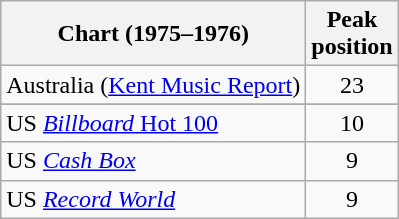<table class="wikitable sortable">
<tr>
<th>Chart (1975–1976)</th>
<th>Peak<br>position</th>
</tr>
<tr>
<td>Australia (<a href='#'>Kent Music Report</a>)</td>
<td align="center">23</td>
</tr>
<tr>
</tr>
<tr>
</tr>
<tr>
</tr>
<tr>
</tr>
<tr>
</tr>
<tr>
</tr>
<tr>
<td>US <a href='#'><em>Billboard</em> Hot 100</a></td>
<td align="center">10</td>
</tr>
<tr>
<td>US <em><a href='#'>Cash Box</a></em></td>
<td align="center">9</td>
</tr>
<tr>
<td>US <em><a href='#'>Record World</a></em></td>
<td align="center">9</td>
</tr>
</table>
